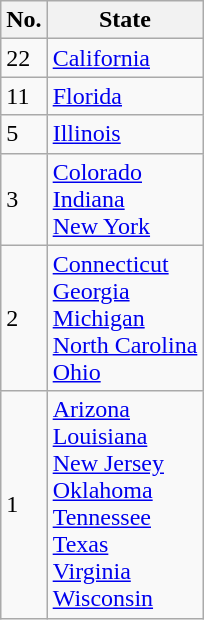<table class="wikitable">
<tr>
<th>No.</th>
<th>State</th>
</tr>
<tr>
<td>22</td>
<td> <a href='#'>California</a></td>
</tr>
<tr>
<td>11</td>
<td> <a href='#'>Florida</a></td>
</tr>
<tr>
<td>5</td>
<td> <a href='#'>Illinois</a></td>
</tr>
<tr>
<td>3</td>
<td> <a href='#'>Colorado</a> <br>  <a href='#'>Indiana</a> <br>   <a href='#'>New York</a></td>
</tr>
<tr>
<td>2</td>
<td> <a href='#'>Connecticut</a> <br>  <a href='#'>Georgia</a> <br>  <a href='#'>Michigan</a> <br>  <a href='#'>North Carolina</a> <br>   <a href='#'>Ohio</a></td>
</tr>
<tr>
<td>1</td>
<td> <a href='#'>Arizona</a> <br>  <a href='#'>Louisiana</a> <br>  <a href='#'>New Jersey</a>  <br>   <a href='#'>Oklahoma</a> <br>   <a href='#'>Tennessee</a>   <br>  <a href='#'>Texas</a> <br>  <a href='#'>Virginia</a> <br>   <a href='#'>Wisconsin</a></td>
</tr>
</table>
